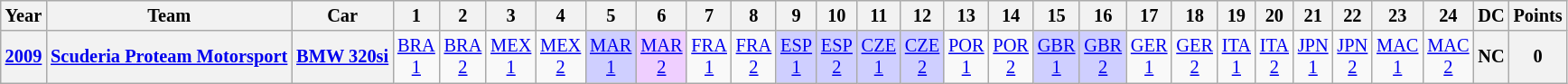<table class="wikitable" style="text-align:center; font-size:85%">
<tr>
<th>Year</th>
<th>Team</th>
<th>Car</th>
<th>1</th>
<th>2</th>
<th>3</th>
<th>4</th>
<th>5</th>
<th>6</th>
<th>7</th>
<th>8</th>
<th>9</th>
<th>10</th>
<th>11</th>
<th>12</th>
<th>13</th>
<th>14</th>
<th>15</th>
<th>16</th>
<th>17</th>
<th>18</th>
<th>19</th>
<th>20</th>
<th>21</th>
<th>22</th>
<th>23</th>
<th>24</th>
<th>DC</th>
<th>Points</th>
</tr>
<tr>
<th><a href='#'>2009</a></th>
<th><a href='#'>Scuderia Proteam Motorsport</a></th>
<th><a href='#'>BMW 320si</a></th>
<td><a href='#'>BRA<br>1</a></td>
<td><a href='#'>BRA<br>2</a></td>
<td><a href='#'>MEX<br>1</a></td>
<td><a href='#'>MEX<br>2</a></td>
<td style="background:#cfcfff;"><a href='#'>MAR<br>1</a><br></td>
<td style="background:#efcfff;"><a href='#'>MAR<br>2</a><br></td>
<td><a href='#'>FRA<br>1</a></td>
<td><a href='#'>FRA<br>2</a></td>
<td style="background:#cfcfff;"><a href='#'>ESP<br>1</a><br></td>
<td style="background:#cfcfff;"><a href='#'>ESP<br>2</a><br></td>
<td style="background:#cfcfff;"><a href='#'>CZE<br>1</a><br></td>
<td style="background:#cfcfff;"><a href='#'>CZE<br>2</a><br></td>
<td><a href='#'>POR<br>1</a></td>
<td><a href='#'>POR<br>2</a></td>
<td style="background:#cfcfff;"><a href='#'>GBR<br>1</a><br></td>
<td style="background:#cfcfff;"><a href='#'>GBR<br>2</a><br></td>
<td><a href='#'>GER<br>1</a></td>
<td><a href='#'>GER<br>2</a></td>
<td><a href='#'>ITA<br>1</a></td>
<td><a href='#'>ITA<br>2</a></td>
<td><a href='#'>JPN<br>1</a></td>
<td><a href='#'>JPN<br>2</a></td>
<td><a href='#'>MAC<br>1</a></td>
<td><a href='#'>MAC<br>2</a></td>
<th>NC</th>
<th>0</th>
</tr>
</table>
